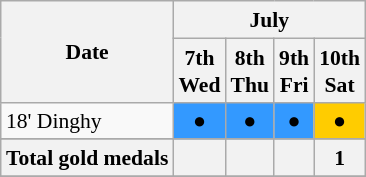<table class="wikitable" style="margin:0.5em auto; font-size:90%; line-height:1.25em;">
<tr>
<th rowspan=2>Date</th>
<th colspan=4>July</th>
</tr>
<tr>
<th>7th<br>Wed</th>
<th>8th<br>Thu</th>
<th>9th<br>Fri</th>
<th>10th<br>Sat</th>
</tr>
<tr align="center">
<td align="left">18' Dinghy</td>
<td bgcolor=#3399ff><span>● </span></td>
<td bgcolor=#3399ff><span>● </span></td>
<td bgcolor=#3399ff><span>● </span></td>
<td bgcolor=#ffcc00><span>● </span></td>
</tr>
<tr align="center">
</tr>
<tr>
<th>Total gold medals</th>
<th></th>
<th></th>
<th></th>
<th>1</th>
</tr>
<tr>
</tr>
</table>
